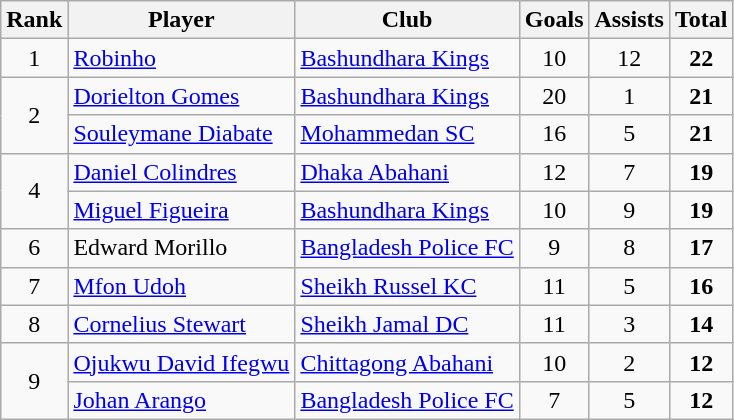<table class="wikitable sortable" style="text-align:center">
<tr>
<th>Rank</th>
<th>Player</th>
<th>Club</th>
<th>Goals</th>
<th>Assists</th>
<th>Total</th>
</tr>
<tr>
<td>1</td>
<td align="left"> <a href='#'>Robinho</a></td>
<td align="left"><a href='#'>Bashundhara Kings</a></td>
<td>10</td>
<td>12</td>
<td><strong>22</strong></td>
</tr>
<tr>
<td rowspan="2">2</td>
<td align="left"> <a href='#'>Dorielton Gomes</a></td>
<td align="left"><a href='#'>Bashundhara Kings</a></td>
<td>20</td>
<td>1</td>
<td><strong>21</strong></td>
</tr>
<tr>
<td align="left"> <a href='#'>Souleymane Diabate</a></td>
<td align="left"><a href='#'>Mohammedan SC</a></td>
<td>16</td>
<td>5</td>
<td><strong>21</strong></td>
</tr>
<tr>
<td rowspan="2">4</td>
<td align="left"> <a href='#'>Daniel Colindres</a></td>
<td align="left"><a href='#'>Dhaka Abahani</a></td>
<td>12</td>
<td>7</td>
<td><strong>19</strong></td>
</tr>
<tr>
<td align="left"> <a href='#'>Miguel Figueira</a></td>
<td align="left"><a href='#'>Bashundhara Kings</a></td>
<td>10</td>
<td>9</td>
<td><strong>19</strong></td>
</tr>
<tr>
<td>6</td>
<td align="left"> Edward Morillo</td>
<td align="left"><a href='#'>Bangladesh Police FC</a></td>
<td>9</td>
<td>8</td>
<td><strong>17</strong></td>
</tr>
<tr>
<td>7</td>
<td align="left"> <a href='#'>Mfon Udoh</a></td>
<td align="left"><a href='#'>Sheikh Russel KC</a></td>
<td>11</td>
<td>5</td>
<td><strong>16</strong></td>
</tr>
<tr>
<td>8</td>
<td align="left"> <a href='#'>Cornelius Stewart</a></td>
<td align="left"><a href='#'>Sheikh Jamal DC</a></td>
<td>11</td>
<td>3</td>
<td><strong>14</strong></td>
</tr>
<tr>
<td rowspan="2">9</td>
<td align="left"> <a href='#'>Ojukwu David Ifegwu</a></td>
<td align="left"><a href='#'>Chittagong Abahani</a></td>
<td>10</td>
<td>2</td>
<td><strong>12</strong></td>
</tr>
<tr>
<td align="left"> <a href='#'>Johan Arango</a></td>
<td align="left"><a href='#'>Bangladesh Police FC</a></td>
<td>7</td>
<td>5</td>
<td><strong>12</strong></td>
</tr>
</table>
